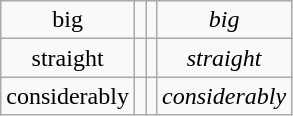<table class="wikitable" style="text-align: center;">
<tr>
<td>big</td>
<td></td>
<td></td>
<td><em>big</em></td>
</tr>
<tr>
<td>straight</td>
<td></td>
<td></td>
<td><em>straight</em></td>
</tr>
<tr>
<td>considerably</td>
<td></td>
<td></td>
<td><em>considerably</em></td>
</tr>
</table>
